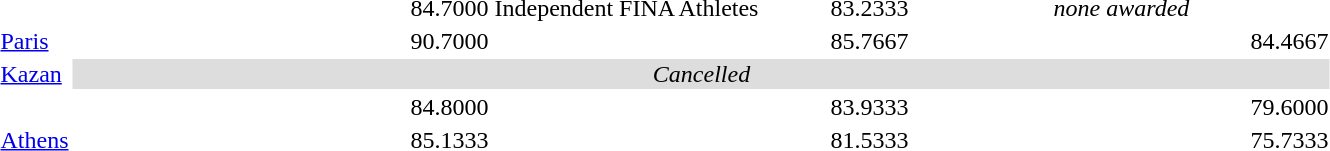<table>
<tr>
<td><br></td>
<td width=220></td>
<td>84.7000</td>
<td width=220> Independent FINA Athletes</td>
<td>83.2333</td>
<td width=220 colspan="2" align=center><em>none awarded</em></td>
</tr>
<tr>
<td> <a href='#'>Paris</a></td>
<td width=220></td>
<td>90.7000</td>
<td width=220></td>
<td>85.7667</td>
<td width=220></td>
<td>84.4667</td>
</tr>
<tr>
<td> <a href='#'>Kazan</a></td>
<td bgcolor="#DDDDDD" align=center colspan=6><em>Cancelled</em></td>
</tr>
<tr>
<td></td>
<td width=220></td>
<td>84.8000</td>
<td width=220></td>
<td>83.9333</td>
<td width=220></td>
<td>79.6000</td>
</tr>
<tr>
<td> <a href='#'>Athens</a></td>
<td width=220></td>
<td>85.1333</td>
<td width=220></td>
<td>81.5333</td>
<td width=220></td>
<td>75.7333</td>
</tr>
</table>
